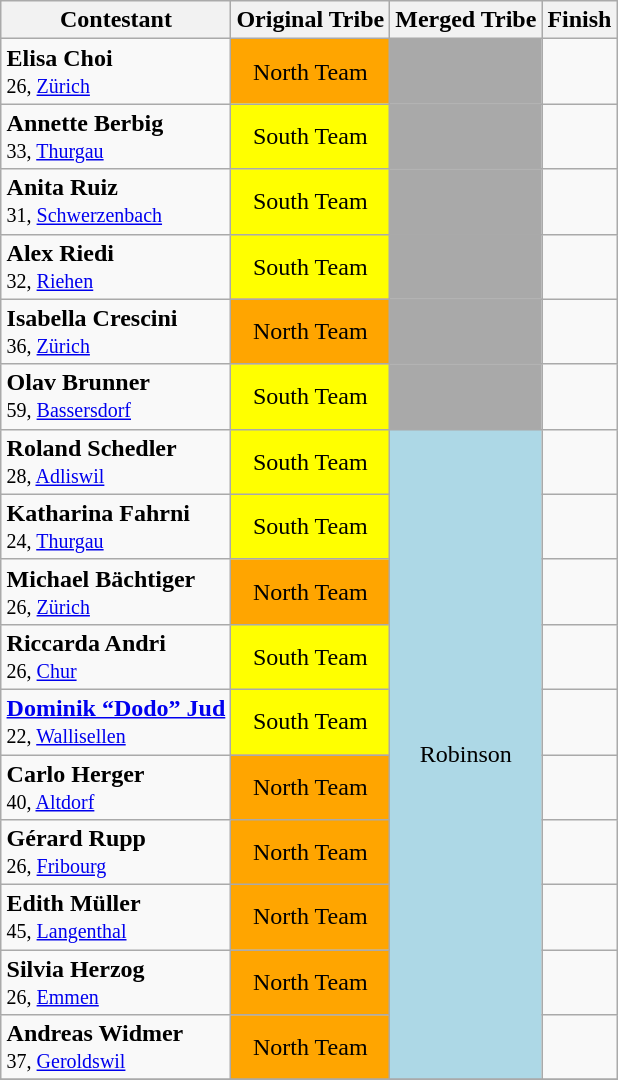<table class="wikitable sortable" style="margin:auto; text-align:center">
<tr>
<th>Contestant</th>
<th>Original Tribe</th>
<th>Merged Tribe</th>
<th>Finish</th>
</tr>
<tr>
<td align="left"><strong>Elisa Choi</strong><br><small>26, <a href='#'>Zürich</a></small></td>
<td bgcolor="orange">North Team</td>
<td bgcolor="darkgrey"></td>
<td></td>
</tr>
<tr>
<td align="left"><strong>Annette Berbig</strong><br><small>33, <a href='#'>Thurgau</a></small></td>
<td bgcolor="yellow">South Team</td>
<td bgcolor="darkgrey"></td>
<td></td>
</tr>
<tr>
<td align="left"><strong>Anita Ruiz</strong><br><small>31, <a href='#'>Schwerzenbach</a></small></td>
<td bgcolor="yellow">South Team</td>
<td bgcolor="darkgrey"></td>
<td></td>
</tr>
<tr>
<td align="left"><strong>Alex Riedi</strong><br><small>32, <a href='#'>Riehen</a></small></td>
<td bgcolor="yellow">South Team</td>
<td bgcolor="darkgrey"></td>
<td></td>
</tr>
<tr>
<td align="left"><strong>Isabella Crescini</strong><br><small>36, <a href='#'>Zürich</a></small></td>
<td bgcolor="orange">North Team</td>
<td bgcolor="darkgrey"></td>
<td></td>
</tr>
<tr>
<td align="left"><strong>Olav Brunner</strong><br><small>59, <a href='#'>Bassersdorf</a></small></td>
<td bgcolor="yellow">South Team</td>
<td bgcolor="darkgrey"></td>
<td></td>
</tr>
<tr>
<td align="left"><strong>Roland Schedler</strong><br><small>28, <a href='#'>Adliswil</a></small></td>
<td bgcolor="yellow">South Team</td>
<td rowspan="10" bgcolor="lightblue">Robinson</td>
<td></td>
</tr>
<tr>
<td align="left"><strong>Katharina Fahrni</strong><br><small>24, <a href='#'>Thurgau</a></small></td>
<td bgcolor="yellow">South Team</td>
<td></td>
</tr>
<tr>
<td align="left"><strong>Michael Bächtiger</strong><br><small>26, <a href='#'>Zürich</a></small></td>
<td bgcolor="orange">North Team</td>
<td></td>
</tr>
<tr>
<td align="left"><strong>Riccarda Andri</strong><br><small>26, <a href='#'>Chur</a></small></td>
<td bgcolor="yellow">South Team</td>
<td></td>
</tr>
<tr>
<td align="left"><strong><a href='#'>Dominik “Dodo” Jud</a></strong><br><small>22, <a href='#'>Wallisellen</a></small></td>
<td bgcolor="yellow">South Team</td>
<td></td>
</tr>
<tr>
<td align="left"><strong>Carlo Herger</strong><br><small>40, <a href='#'>Altdorf</a></small></td>
<td bgcolor="orange">North Team</td>
<td></td>
</tr>
<tr>
<td align="left"><strong>Gérard Rupp</strong><br><small>26, <a href='#'>Fribourg</a></small></td>
<td bgcolor="orange">North Team</td>
<td></td>
</tr>
<tr>
<td align="left"><strong>Edith Müller</strong><br><small>45, <a href='#'>Langenthal</a></small></td>
<td bgcolor="orange">North Team</td>
<td></td>
</tr>
<tr>
<td align="left"><strong>Silvia Herzog</strong><br><small>26, <a href='#'>Emmen</a></small></td>
<td bgcolor="orange">North Team</td>
<td></td>
</tr>
<tr>
<td align="left"><strong>Andreas Widmer</strong><br><small>37, <a href='#'>Geroldswil</a></small></td>
<td bgcolor="orange">North Team</td>
<td></td>
</tr>
<tr>
</tr>
</table>
